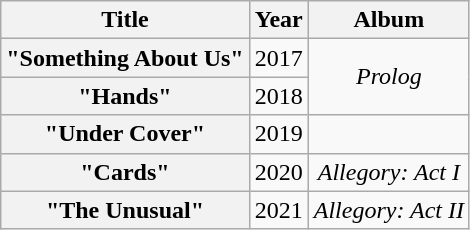<table class="wikitable plainrowheaders" style="text-align:center">
<tr>
<th scope="col">Title</th>
<th>Year</th>
<th scope="col">Album</th>
</tr>
<tr>
<th scope="row">"Something About Us"</th>
<td>2017</td>
<td rowspan="2"><em>Prolog</em></td>
</tr>
<tr>
<th scope="row">"Hands"</th>
<td>2018</td>
</tr>
<tr>
<th scope="row">"Under Cover"</th>
<td>2019</td>
<td></td>
</tr>
<tr>
<th scope="row">"Cards"</th>
<td>2020</td>
<td><em>Allegory: Act I</em></td>
</tr>
<tr>
<th scope="row">"The Unusual"</th>
<td>2021</td>
<td><em>Allegory: Act II</em></td>
</tr>
</table>
